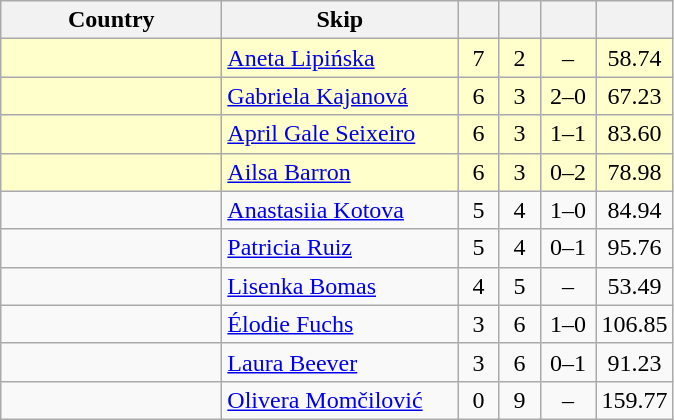<table class=wikitable style="text-align:center;">
<tr>
<th width=140>Country</th>
<th width=150>Skip</th>
<th width=20></th>
<th width=20></th>
<th width=30></th>
<th width=20></th>
</tr>
<tr bgcolor=#ffffcc>
<td style="text-align:left;"></td>
<td style="text-align:left;"><a href='#'>Aneta Lipińska</a></td>
<td>7</td>
<td>2</td>
<td>–</td>
<td>58.74</td>
</tr>
<tr bgcolor=#ffffcc>
<td style="text-align:left;"></td>
<td style="text-align:left;"><a href='#'>Gabriela Kajanová</a></td>
<td>6</td>
<td>3</td>
<td>2–0</td>
<td>67.23</td>
</tr>
<tr bgcolor=#ffffcc>
<td style="text-align:left;"></td>
<td style="text-align:left;"><a href='#'>April Gale Seixeiro</a></td>
<td>6</td>
<td>3</td>
<td>1–1</td>
<td>83.60</td>
</tr>
<tr bgcolor=#ffffcc>
<td style="text-align:left;"></td>
<td style="text-align:left;"><a href='#'>Ailsa Barron</a></td>
<td>6</td>
<td>3</td>
<td>0–2</td>
<td>78.98</td>
</tr>
<tr>
<td style="text-align:left;"></td>
<td style="text-align:left;"><a href='#'>Anastasiia Kotova</a></td>
<td>5</td>
<td>4</td>
<td>1–0</td>
<td>84.94</td>
</tr>
<tr>
<td style="text-align:left;"></td>
<td style="text-align:left;"><a href='#'>Patricia Ruiz</a></td>
<td>5</td>
<td>4</td>
<td>0–1</td>
<td>95.76</td>
</tr>
<tr>
<td style="text-align:left;"></td>
<td style="text-align:left;"><a href='#'>Lisenka Bomas</a></td>
<td>4</td>
<td>5</td>
<td>–</td>
<td>53.49</td>
</tr>
<tr>
<td style="text-align:left;"></td>
<td style="text-align:left;"><a href='#'>Élodie Fuchs</a></td>
<td>3</td>
<td>6</td>
<td>1–0</td>
<td>106.85</td>
</tr>
<tr>
<td style="text-align:left;"></td>
<td style="text-align:left;"><a href='#'>Laura Beever</a></td>
<td>3</td>
<td>6</td>
<td>0–1</td>
<td>91.23</td>
</tr>
<tr>
<td style="text-align:left;"></td>
<td style="text-align:left;"><a href='#'>Olivera Momčilović</a></td>
<td>0</td>
<td>9</td>
<td>–</td>
<td>159.77</td>
</tr>
</table>
